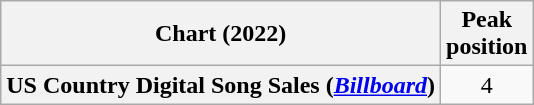<table class="wikitable sortable plainrowheaders" style="text-align:center">
<tr>
<th>Chart (2022)</th>
<th>Peak<br>position</th>
</tr>
<tr>
<th scope="row">US Country Digital Song Sales (<em><a href='#'>Billboard</a></em>)</th>
<td>4</td>
</tr>
</table>
